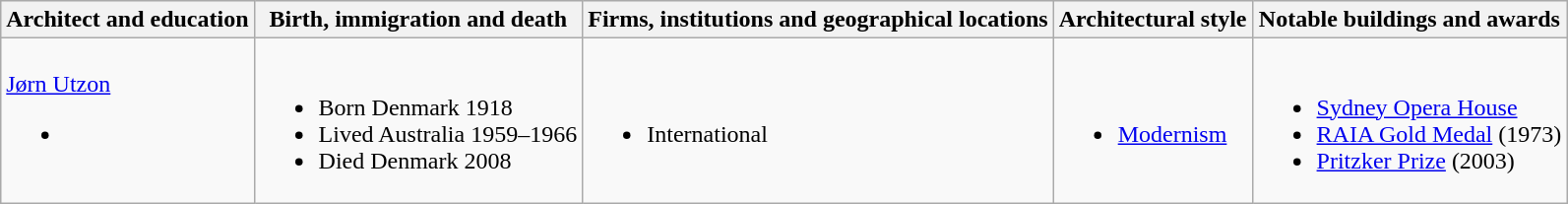<table class="wikitable">
<tr style="background:#efefef;">
<th>Architect and education</th>
<th>Birth, immigration and death</th>
<th>Firms, institutions and geographical locations</th>
<th>Architectural style</th>
<th>Notable buildings and awards</th>
</tr>
<tr>
<td><a href='#'>Jørn Utzon</a>  <br><ul><li></li></ul></td>
<td><br><ul><li>Born Denmark 1918</li><li>Lived Australia 1959–1966</li><li>Died Denmark 2008</li></ul></td>
<td><br><ul><li>International</li></ul></td>
<td><br><ul><li><a href='#'>Modernism</a></li></ul></td>
<td><br><ul><li><a href='#'>Sydney Opera House</a></li><li><a href='#'>RAIA Gold Medal</a> (1973)</li><li><a href='#'>Pritzker Prize</a> (2003)</li></ul></td>
</tr>
</table>
